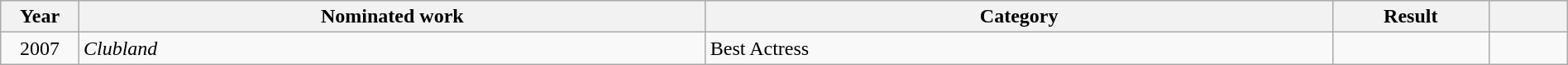<table class="wikitable" style="width:100%;">
<tr>
<th width=5%>Year</th>
<th style="width:40%;">Nominated work</th>
<th style="width:40%;">Category</th>
<th style="width:10%;">Result</th>
<th width=5%></th>
</tr>
<tr>
<td style="text-align:center;">2007</td>
<td style="text-align:left;"><em>Clubland</em></td>
<td>Best Actress</td>
<td></td>
<td style="text-align:center;"></td>
</tr>
</table>
